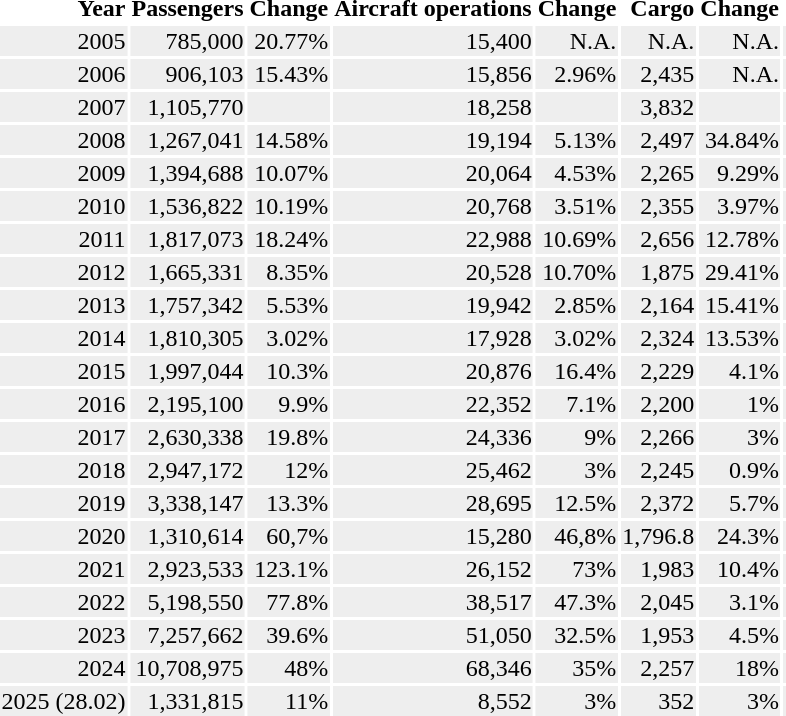<table class="toccolours sortable" style="text-align:right;">
<tr>
<th>Year</th>
<th>Passengers</th>
<th>Change</th>
<th>Aircraft operations</th>
<th>Change</th>
<th>Cargo<br></th>
<th>Change</th>
<th></th>
</tr>
<tr style="background:#eee;">
<td>2005</td>
<td>785,000</td>
<td>20.77%</td>
<td>15,400</td>
<td>N.A.</td>
<td>N.A.</td>
<td>N.A.</td>
<td></td>
</tr>
<tr style="background:#eee;">
<td>2006</td>
<td>906,103</td>
<td>15.43%</td>
<td>15,856</td>
<td> 2.96%</td>
<td>2,435</td>
<td>N.A.</td>
<td></td>
</tr>
<tr style="background:#eee;">
<td>2007</td>
<td>1,105,770</td>
<td></td>
<td>18,258</td>
<td></td>
<td>3,832</td>
<td></td>
<td></td>
</tr>
<tr style="background:#eee;">
<td>2008</td>
<td>1,267,041</td>
<td>14.58%</td>
<td>19,194</td>
<td> 5.13%</td>
<td>2,497</td>
<td>34.84%</td>
<td></td>
</tr>
<tr style="background:#eee;">
<td>2009</td>
<td>1,394,688</td>
<td>10.07%</td>
<td>20,064</td>
<td> 4.53%</td>
<td>2,265</td>
<td> 9.29%</td>
<td></td>
</tr>
<tr style="background:#eee;">
<td>2010</td>
<td>1,536,822</td>
<td>10.19%</td>
<td>20,768</td>
<td> 3.51%</td>
<td>2,355</td>
<td> 3.97%</td>
<td></td>
</tr>
<tr style="background:#eee;">
<td>2011</td>
<td>1,817,073</td>
<td>18.24%</td>
<td>22,988</td>
<td>10.69%</td>
<td>2,656</td>
<td>12.78%</td>
<td></td>
</tr>
<tr style="background:#eee;">
<td>2012</td>
<td>1,665,331</td>
<td> 8.35%</td>
<td>20,528</td>
<td>10.70%</td>
<td>1,875</td>
<td>29.41%</td>
<td></td>
</tr>
<tr style="background:#eee;">
<td>2013</td>
<td>1,757,342</td>
<td> 5.53%</td>
<td>19,942</td>
<td> 2.85%</td>
<td>2,164</td>
<td>15.41%</td>
<td></td>
</tr>
<tr style="background:#eee;">
<td>2014</td>
<td>1,810,305</td>
<td> 3.02%</td>
<td>17,928</td>
<td> 3.02%</td>
<td>2,324</td>
<td>13.53%</td>
<td></td>
</tr>
<tr style="background:#eee;">
<td>2015</td>
<td>1,997,044</td>
<td> 10.3%</td>
<td>20,876</td>
<td> 16.4%</td>
<td>2,229</td>
<td>4.1%</td>
<td></td>
</tr>
<tr style="background:#eee;">
<td>2016</td>
<td>2,195,100</td>
<td> 9.9%</td>
<td>22,352</td>
<td> 7.1%</td>
<td>2,200</td>
<td>1%</td>
<td></td>
</tr>
<tr style="background:#eee;">
<td>2017</td>
<td>2,630,338</td>
<td> 19.8%</td>
<td>24,336</td>
<td> 9%</td>
<td>2,266</td>
<td>3%</td>
<td></td>
</tr>
<tr style="background:#eee;">
<td>2018</td>
<td>2,947,172</td>
<td> 12%</td>
<td>25,462</td>
<td> 3%</td>
<td>2,245</td>
<td> 0.9%</td>
<td></td>
</tr>
<tr style="background:#eee;">
<td>2019</td>
<td>3,338,147</td>
<td> 13.3%</td>
<td>28,695</td>
<td> 12.5%</td>
<td>2,372</td>
<td> 5.7%</td>
<td></td>
</tr>
<tr style="background:#eee;">
<td>2020</td>
<td>1,310,614</td>
<td> 60,7%</td>
<td>15,280</td>
<td> 46,8%</td>
<td>1,796.8</td>
<td> 24.3%</td>
<td></td>
</tr>
<tr style="background:#eee;">
<td>2021</td>
<td>2,923,533</td>
<td> 123.1%</td>
<td>26,152</td>
<td> 73%</td>
<td>1,983</td>
<td> 10.4%</td>
<td></td>
</tr>
<tr style="background:#eee;">
<td>2022</td>
<td>5,198,550</td>
<td> 77.8%</td>
<td>38,517</td>
<td> 47.3%</td>
<td>2,045</td>
<td> 3.1%</td>
<td></td>
</tr>
<tr style="background:#eee;">
<td>2023</td>
<td>7,257,662</td>
<td> 39.6%</td>
<td>51,050</td>
<td> 32.5%</td>
<td>1,953</td>
<td> 4.5%</td>
<td></td>
</tr>
<tr style="background:#eee;">
<td>2024</td>
<td>10,708,975</td>
<td> 48%</td>
<td>68,346</td>
<td> 35%</td>
<td>2,257</td>
<td> 18%</td>
<td></td>
</tr>
<tr style="background:#eee;">
<td>2025 (28.02)</td>
<td>1,331,815</td>
<td> 11%</td>
<td>8,552</td>
<td> 3%</td>
<td>352</td>
<td> 3%</td>
<td></td>
</tr>
</table>
